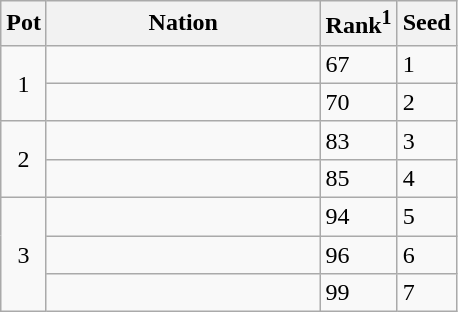<table class="wikitable">
<tr>
<th>Pot</th>
<th width="175">Nation</th>
<th>Rank<sup>1</sup></th>
<th>Seed</th>
</tr>
<tr>
<td rowspan=2 style="text-align:center;">1</td>
<td></td>
<td>67</td>
<td>1</td>
</tr>
<tr>
<td></td>
<td>70</td>
<td>2</td>
</tr>
<tr>
<td rowspan=2 style="text-align:center;">2</td>
<td></td>
<td>83</td>
<td>3</td>
</tr>
<tr>
<td></td>
<td>85</td>
<td>4</td>
</tr>
<tr>
<td rowspan=3 style="text-align:center;">3</td>
<td></td>
<td>94</td>
<td>5</td>
</tr>
<tr>
<td></td>
<td>96</td>
<td>6</td>
</tr>
<tr>
<td></td>
<td>99</td>
<td>7</td>
</tr>
</table>
